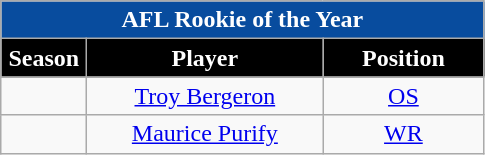<table class="wikitable sortable" style="text-align:center">
<tr>
<td colspan="4" style="background:#084C9E; color:#FFF;"><strong>AFL Rookie of the Year</strong></td>
</tr>
<tr>
<th style="width:50px; background:black; color:#FFF;">Season</th>
<th style="width:150px; background:black; color:#FFF;">Player</th>
<th style="width:100px; background:black; color:#FFF;">Position</th>
</tr>
<tr>
<td></td>
<td><a href='#'>Troy Bergeron</a></td>
<td><a href='#'>OS</a></td>
</tr>
<tr>
<td></td>
<td><a href='#'>Maurice Purify</a></td>
<td><a href='#'>WR</a></td>
</tr>
</table>
